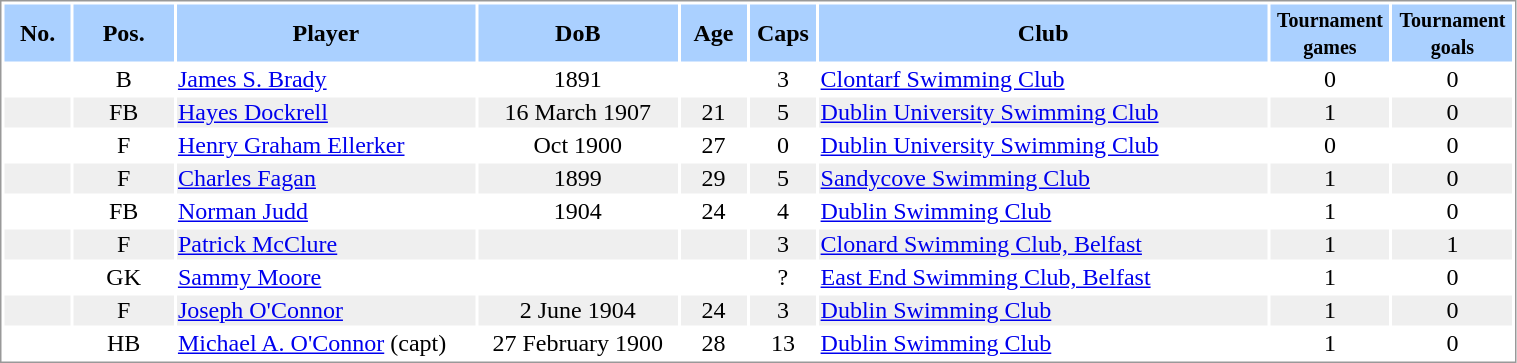<table border="0" width="80%" style="border: 1px solid #999; background-color:#FFFFFF; text-align:center">
<tr align="center" bgcolor="#AAD0FF">
<th width=4%>No.</th>
<th width=6%>Pos.</th>
<th width=18%>Player</th>
<th width=12%>DoB</th>
<th width=4%>Age</th>
<th width=4%>Caps</th>
<th width=27%>Club</th>
<th width=6%><small>Tournament<br>games</small></th>
<th width=6%><small>Tournament<br>goals</small></th>
</tr>
<tr>
<td></td>
<td>B</td>
<td align="left"><a href='#'>James S. Brady</a></td>
<td>1891</td>
<td></td>
<td>3</td>
<td align="left"> <a href='#'>Clontarf Swimming Club</a></td>
<td>0</td>
<td>0</td>
</tr>
<tr bgcolor="#EFEFEF">
<td></td>
<td>FB</td>
<td align="left"><a href='#'>Hayes Dockrell</a></td>
<td>16 March 1907</td>
<td>21</td>
<td>5</td>
<td align="left"> <a href='#'>Dublin University Swimming Club</a></td>
<td>1</td>
<td>0</td>
</tr>
<tr>
<td></td>
<td>F</td>
<td align="left"><a href='#'>Henry Graham Ellerker</a></td>
<td>Oct 1900</td>
<td>27</td>
<td>0</td>
<td align="left"> <a href='#'>Dublin University Swimming Club</a></td>
<td>0</td>
<td>0</td>
</tr>
<tr bgcolor="#EFEFEF">
<td></td>
<td>F</td>
<td align="left"><a href='#'>Charles Fagan</a></td>
<td>1899</td>
<td>29</td>
<td>5</td>
<td align="left"> <a href='#'>Sandycove Swimming Club</a></td>
<td>1</td>
<td>0</td>
</tr>
<tr>
<td></td>
<td>FB</td>
<td align="left"><a href='#'>Norman Judd</a></td>
<td>1904</td>
<td>24</td>
<td>4</td>
<td align="left"> <a href='#'>Dublin Swimming Club</a></td>
<td>1</td>
<td>0</td>
</tr>
<tr bgcolor="#EFEFEF">
<td></td>
<td>F</td>
<td align="left"><a href='#'>Patrick McClure</a></td>
<td></td>
<td></td>
<td>3</td>
<td align="left"> <a href='#'>Clonard Swimming Club, Belfast</a></td>
<td>1</td>
<td>1</td>
</tr>
<tr>
<td></td>
<td>GK</td>
<td align="left"><a href='#'>Sammy Moore</a></td>
<td></td>
<td></td>
<td>?</td>
<td align="left"> <a href='#'>East End Swimming Club, Belfast</a></td>
<td>1</td>
<td>0</td>
</tr>
<tr bgcolor="#EFEFEF">
<td></td>
<td>F</td>
<td align="left"><a href='#'>Joseph O'Connor</a></td>
<td>2 June 1904</td>
<td>24</td>
<td>3</td>
<td align="left"> <a href='#'>Dublin Swimming Club</a></td>
<td>1</td>
<td>0</td>
</tr>
<tr>
<td></td>
<td>HB</td>
<td align="left"><a href='#'>Michael A. O'Connor</a> (capt)</td>
<td>27 February 1900</td>
<td>28</td>
<td>13</td>
<td align="left"> <a href='#'>Dublin Swimming Club</a></td>
<td>1</td>
<td>0</td>
</tr>
</table>
